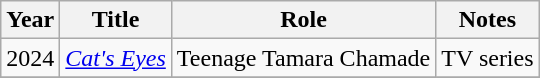<table class="wikitable plainrowheaders sortable">
<tr>
<th scope="col">Year</th>
<th scope="col">Title</th>
<th scope="col">Role</th>
<th scope="col" class="unsortable">Notes</th>
</tr>
<tr>
<td>2024</td>
<td><em><a href='#'>Cat's Eyes</a></em></td>
<td>Teenage Tamara Chamade</td>
<td>TV series</td>
</tr>
<tr>
</tr>
</table>
